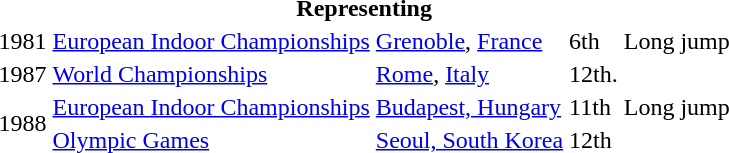<table>
<tr>
<th colspan="5">Representing </th>
</tr>
<tr>
<td>1981</td>
<td><a href='#'>European Indoor Championships</a></td>
<td><a href='#'>Grenoble</a>, <a href='#'>France</a></td>
<td>6th</td>
<td>Long jump</td>
</tr>
<tr>
<td>1987</td>
<td><a href='#'>World Championships</a></td>
<td><a href='#'>Rome</a>, <a href='#'>Italy</a></td>
<td>12th.</td>
<td></td>
</tr>
<tr>
<td rowspan=2>1988</td>
<td><a href='#'>European Indoor Championships</a></td>
<td><a href='#'>Budapest, Hungary</a></td>
<td>11th</td>
<td>Long jump</td>
</tr>
<tr>
<td><a href='#'>Olympic Games</a></td>
<td><a href='#'>Seoul, South Korea</a></td>
<td>12th</td>
<td></td>
</tr>
</table>
